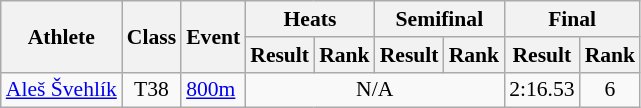<table class=wikitable style="font-size:90%">
<tr>
<th rowspan="2">Athlete</th>
<th rowspan="2">Class</th>
<th rowspan="2">Event</th>
<th colspan="2">Heats</th>
<th colspan="2">Semifinal</th>
<th colspan="2">Final</th>
</tr>
<tr>
<th>Result</th>
<th>Rank</th>
<th>Result</th>
<th>Rank</th>
<th>Result</th>
<th>Rank</th>
</tr>
<tr>
<td><a href='#'>Aleš Švehlík</a></td>
<td style="text-align:center;">T38</td>
<td><a href='#'>800m</a></td>
<td style="text-align:center;" colspan="4">N/A</td>
<td style="text-align:center;">2:16.53</td>
<td style="text-align:center;">6</td>
</tr>
</table>
